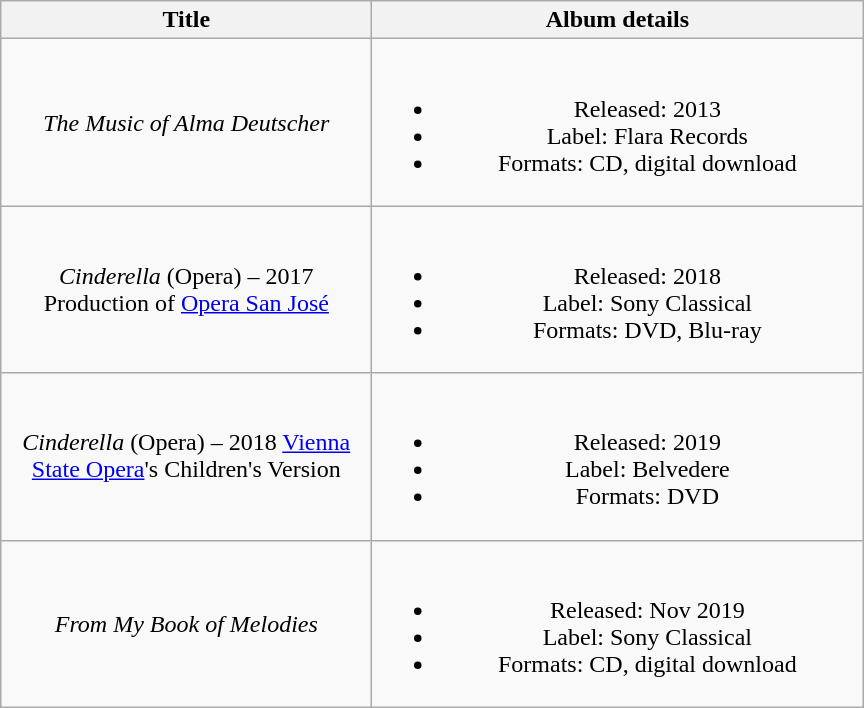<table class="wikitable plainrowheaders" style="text-align:center;">
<tr>
<th scope="col" style="width:15em;">Title</th>
<th scope="col" style="width:20em;">Album details</th>
</tr>
<tr>
<td><em>The Music of Alma Deutscher</em></td>
<td><br><ul><li>Released: 2013</li><li>Label: Flara Records</li><li>Formats: CD, digital download</li></ul></td>
</tr>
<tr>
<td><em>Cinderella</em> (Opera) – 2017 Production of <a href='#'>Opera San José</a></td>
<td><br><ul><li>Released: 2018</li><li>Label: Sony Classical</li><li>Formats: DVD, Blu-ray</li></ul></td>
</tr>
<tr>
<td><em>Cinderella</em> (Opera) – 2018 <a href='#'>Vienna State Opera</a>'s Children's Version</td>
<td><br><ul><li>Released: 2019</li><li>Label: Belvedere</li><li>Formats: DVD</li></ul></td>
</tr>
<tr>
<td><em>From My Book of Melodies</em></td>
<td><br><ul><li>Released: Nov 2019</li><li>Label: Sony Classical</li><li>Formats: CD, digital download</li></ul></td>
</tr>
</table>
